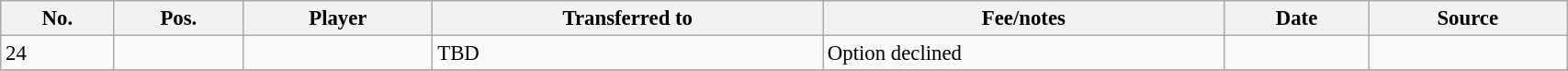<table class="wikitable sortable" style="width:90%; text-align:center; font-size:95%; text-align:left;">
<tr>
<th><strong>No.</strong></th>
<th><strong>Pos.</strong></th>
<th><strong>Player</strong></th>
<th><strong>Transferred to</strong></th>
<th><strong>Fee/notes</strong></th>
<th><strong>Date</strong></th>
<th><strong>Source</strong></th>
</tr>
<tr>
<td>24</td>
<td align=center></td>
<td></td>
<td>TBD</td>
<td>Option declined</td>
<td></td>
<td></td>
</tr>
<tr>
</tr>
</table>
